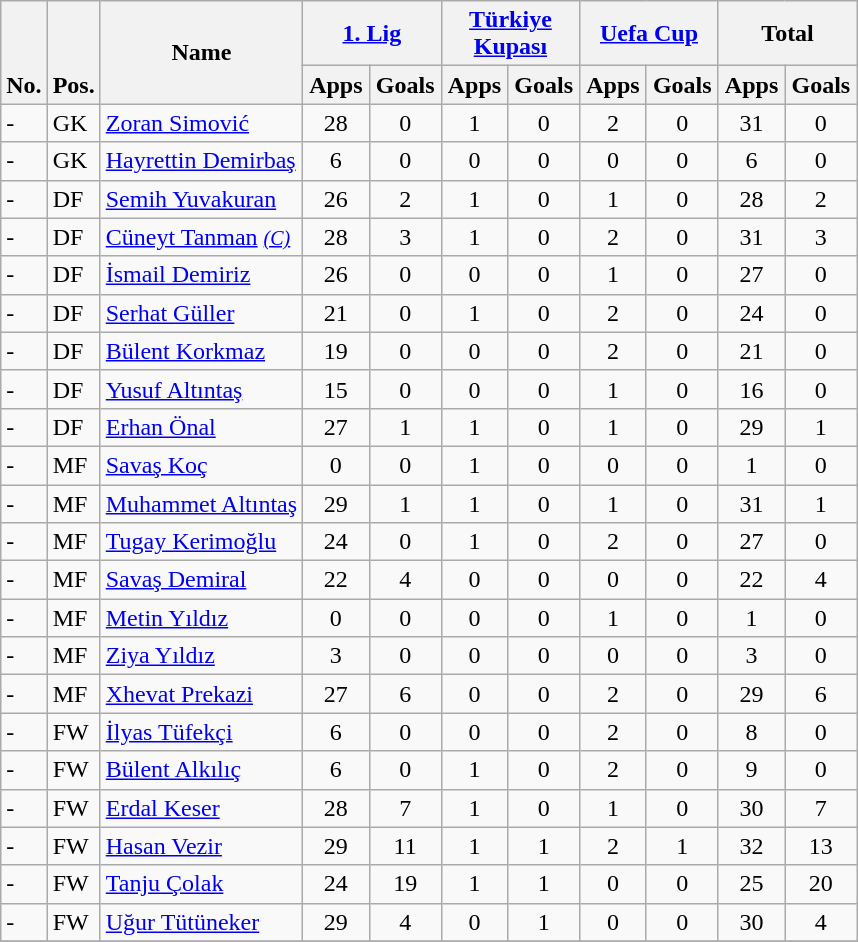<table class="wikitable" style="text-align:center">
<tr>
<th rowspan="2" valign="bottom">No.</th>
<th rowspan="2" valign="bottom">Pos.</th>
<th rowspan="2">Name</th>
<th colspan="2" width="85"><a href='#'>1. Lig</a></th>
<th colspan="2" width="85"><a href='#'>Türkiye Kupası</a></th>
<th colspan="2" width="85"><a href='#'>Uefa Cup</a></th>
<th colspan="2" width="85">Total</th>
</tr>
<tr>
<th>Apps</th>
<th>Goals</th>
<th>Apps</th>
<th>Goals</th>
<th>Apps</th>
<th>Goals</th>
<th>Apps</th>
<th>Goals</th>
</tr>
<tr>
<td align="left">-</td>
<td align="left">GK</td>
<td align="left"> <a href='#'>Zoran Simović</a></td>
<td>28</td>
<td>0</td>
<td>1</td>
<td>0</td>
<td>2</td>
<td>0</td>
<td>31</td>
<td>0</td>
</tr>
<tr>
<td align="left">-</td>
<td align="left">GK</td>
<td align="left"> <a href='#'>Hayrettin Demirbaş</a></td>
<td>6</td>
<td>0</td>
<td>0</td>
<td>0</td>
<td>0</td>
<td>0</td>
<td>6</td>
<td>0</td>
</tr>
<tr>
<td align="left">-</td>
<td align="left">DF</td>
<td align="left"> <a href='#'>Semih Yuvakuran</a></td>
<td>26</td>
<td>2</td>
<td>1</td>
<td>0</td>
<td>1</td>
<td>0</td>
<td>28</td>
<td>2</td>
</tr>
<tr>
<td align="left">-</td>
<td align="left">DF</td>
<td align="left"> <a href='#'>Cüneyt Tanman</a> <small><em><a href='#'>(C)</a></em></small></td>
<td>28</td>
<td>3</td>
<td>1</td>
<td>0</td>
<td>2</td>
<td>0</td>
<td>31</td>
<td>3</td>
</tr>
<tr>
<td align="left">-</td>
<td align="left">DF</td>
<td align="left"> <a href='#'>İsmail Demiriz</a></td>
<td>26</td>
<td>0</td>
<td>0</td>
<td>0</td>
<td>1</td>
<td>0</td>
<td>27</td>
<td>0</td>
</tr>
<tr>
<td align="left">-</td>
<td align="left">DF</td>
<td align="left"> <a href='#'>Serhat Güller</a></td>
<td>21</td>
<td>0</td>
<td>1</td>
<td>0</td>
<td>2</td>
<td>0</td>
<td>24</td>
<td>0</td>
</tr>
<tr>
<td align="left">-</td>
<td align="left">DF</td>
<td align="left"> <a href='#'>Bülent Korkmaz</a></td>
<td>19</td>
<td>0</td>
<td>0</td>
<td>0</td>
<td>2</td>
<td>0</td>
<td>21</td>
<td>0</td>
</tr>
<tr>
<td align="left">-</td>
<td align="left">DF</td>
<td align="left"> <a href='#'>Yusuf Altıntaş</a></td>
<td>15</td>
<td>0</td>
<td>0</td>
<td>0</td>
<td>1</td>
<td>0</td>
<td>16</td>
<td>0</td>
</tr>
<tr>
<td align="left">-</td>
<td align="left">DF</td>
<td align="left"> <a href='#'>Erhan Önal</a></td>
<td>27</td>
<td>1</td>
<td>1</td>
<td>0</td>
<td>1</td>
<td>0</td>
<td>29</td>
<td>1</td>
</tr>
<tr>
<td align="left">-</td>
<td align="left">MF</td>
<td align="left"> <a href='#'>Savaş Koç</a></td>
<td>0</td>
<td>0</td>
<td>1</td>
<td>0</td>
<td>0</td>
<td>0</td>
<td>1</td>
<td>0</td>
</tr>
<tr>
<td align="left">-</td>
<td align="left">MF</td>
<td align="left"> <a href='#'>Muhammet Altıntaş</a></td>
<td>29</td>
<td>1</td>
<td>1</td>
<td>0</td>
<td>1</td>
<td>0</td>
<td>31</td>
<td>1</td>
</tr>
<tr>
<td align="left">-</td>
<td align="left">MF</td>
<td align="left"> <a href='#'>Tugay Kerimoğlu</a></td>
<td>24</td>
<td>0</td>
<td>1</td>
<td>0</td>
<td>2</td>
<td>0</td>
<td>27</td>
<td>0</td>
</tr>
<tr>
<td align="left">-</td>
<td align="left">MF</td>
<td align="left"> <a href='#'>Savaş Demiral</a></td>
<td>22</td>
<td>4</td>
<td>0</td>
<td>0</td>
<td>0</td>
<td>0</td>
<td>22</td>
<td>4</td>
</tr>
<tr>
<td align="left">-</td>
<td align="left">MF</td>
<td align="left"> <a href='#'>Metin Yıldız</a></td>
<td>0</td>
<td>0</td>
<td>0</td>
<td>0</td>
<td>1</td>
<td>0</td>
<td>1</td>
<td>0</td>
</tr>
<tr>
<td align="left">-</td>
<td align="left">MF</td>
<td align="left"> <a href='#'>Ziya Yıldız</a></td>
<td>3</td>
<td>0</td>
<td>0</td>
<td>0</td>
<td>0</td>
<td>0</td>
<td>3</td>
<td>0</td>
</tr>
<tr>
<td align="left">-</td>
<td align="left">MF</td>
<td align="left"> <a href='#'>Xhevat Prekazi</a></td>
<td>27</td>
<td>6</td>
<td>0</td>
<td>0</td>
<td>2</td>
<td>0</td>
<td>29</td>
<td>6</td>
</tr>
<tr>
<td align="left">-</td>
<td align="left">FW</td>
<td align="left"> <a href='#'>İlyas Tüfekçi</a></td>
<td>6</td>
<td>0</td>
<td>0</td>
<td>0</td>
<td>2</td>
<td>0</td>
<td>8</td>
<td>0</td>
</tr>
<tr>
<td align="left">-</td>
<td align="left">FW</td>
<td align="left"> <a href='#'>Bülent Alkılıç</a></td>
<td>6</td>
<td>0</td>
<td>1</td>
<td>0</td>
<td>2</td>
<td>0</td>
<td>9</td>
<td>0</td>
</tr>
<tr>
<td align="left">-</td>
<td align="left">FW</td>
<td align="left"> <a href='#'>Erdal Keser</a></td>
<td>28</td>
<td>7</td>
<td>1</td>
<td>0</td>
<td>1</td>
<td>0</td>
<td>30</td>
<td>7</td>
</tr>
<tr>
<td align="left">-</td>
<td align="left">FW</td>
<td align="left"> <a href='#'>Hasan Vezir</a></td>
<td>29</td>
<td>11</td>
<td>1</td>
<td>1</td>
<td>2</td>
<td>1</td>
<td>32</td>
<td>13</td>
</tr>
<tr>
<td align="left">-</td>
<td align="left">FW</td>
<td align="left"> <a href='#'>Tanju Çolak</a></td>
<td>24</td>
<td>19</td>
<td>1</td>
<td>1</td>
<td>0</td>
<td>0</td>
<td>25</td>
<td>20</td>
</tr>
<tr>
<td align="left">-</td>
<td align="left">FW</td>
<td align="left"> <a href='#'>Uğur Tütüneker</a></td>
<td>29</td>
<td>4</td>
<td>0</td>
<td>1</td>
<td>0</td>
<td>0</td>
<td>30</td>
<td>4</td>
</tr>
<tr>
</tr>
</table>
